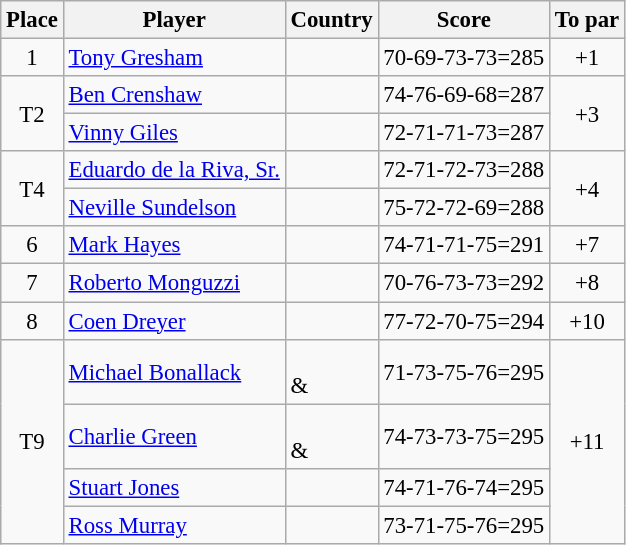<table class="wikitable" style="font-size:95%;">
<tr>
<th>Place</th>
<th>Player</th>
<th>Country</th>
<th>Score</th>
<th>To par</th>
</tr>
<tr>
<td align=center>1</td>
<td><a href='#'>Tony Gresham</a></td>
<td></td>
<td>70-69-73-73=285</td>
<td align=center>+1</td>
</tr>
<tr>
<td align=center rowspan=2>T2</td>
<td><a href='#'>Ben Crenshaw</a></td>
<td></td>
<td>74-76-69-68=287</td>
<td align=center rowspan=2>+3</td>
</tr>
<tr>
<td><a href='#'>Vinny Giles</a></td>
<td></td>
<td>72-71-71-73=287</td>
</tr>
<tr>
<td align=center rowspan=2>T4</td>
<td><a href='#'>Eduardo de la Riva, Sr.</a></td>
<td></td>
<td>72-71-72-73=288</td>
<td align=center rowspan=2>+4</td>
</tr>
<tr>
<td><a href='#'>Neville Sundelson</a></td>
<td></td>
<td>75-72-72-69=288</td>
</tr>
<tr>
<td align=center>6</td>
<td><a href='#'>Mark Hayes</a></td>
<td></td>
<td>74-71-71-75=291</td>
<td align=center>+7</td>
</tr>
<tr>
<td align=center>7</td>
<td><a href='#'>Roberto Monguzzi</a></td>
<td></td>
<td>70-76-73-73=292</td>
<td align=center>+8</td>
</tr>
<tr>
<td align=center>8</td>
<td><a href='#'>Coen Dreyer</a></td>
<td></td>
<td>77-72-70-75=294</td>
<td align=center>+10</td>
</tr>
<tr>
<td align=center rowspan=4>T9</td>
<td><a href='#'>Michael Bonallack</a></td>
<td><br>& </td>
<td>71-73-75-76=295</td>
<td align=center rowspan=4>+11</td>
</tr>
<tr>
<td><a href='#'>Charlie Green</a></td>
<td><br>& </td>
<td>74-73-73-75=295</td>
</tr>
<tr>
<td><a href='#'>Stuart Jones</a></td>
<td></td>
<td>74-71-76-74=295</td>
</tr>
<tr>
<td><a href='#'>Ross Murray</a></td>
<td></td>
<td>73-71-75-76=295</td>
</tr>
</table>
